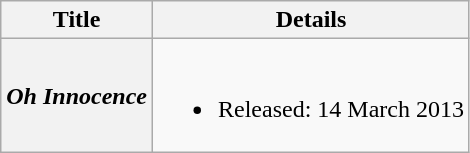<table class="wikitable plainrowheaders" style="text-align:center;">
<tr>
<th>Title</th>
<th>Details</th>
</tr>
<tr>
<th scope="row"><em>Oh Innocence</em></th>
<td><br><ul><li>Released: 14 March 2013</li></ul></td>
</tr>
</table>
